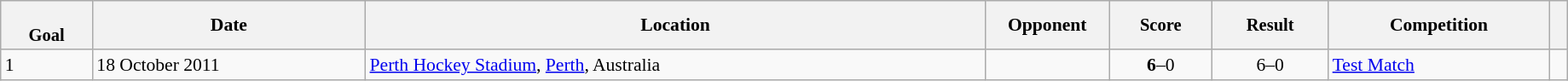<table class="wikitable sortable" style="font-size:90%" width=97%>
<tr>
<th style="font-size:95%;" data-sort-type=number><br>Goal</th>
<th align=center>Date</th>
<th>Location</th>
<th width=90>Opponent</th>
<th data-sort-type="number" style="font-size:95%">Score</th>
<th data-sort-type="number" style="font-size:95%">Result</th>
<th>Competition</th>
<th></th>
</tr>
<tr>
<td>1</td>
<td>18 October 2011</td>
<td><a href='#'>Perth Hockey Stadium</a>, <a href='#'>Perth</a>, Australia</td>
<td></td>
<td align="center"><strong>6</strong>–0</td>
<td align="center">6–0</td>
<td><a href='#'>Test Match</a></td>
<td></td>
</tr>
</table>
